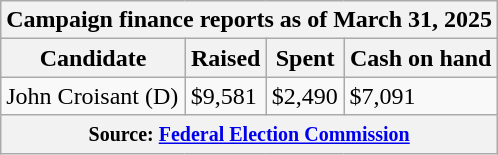<table class="wikitable sortable">
<tr>
<th colspan=4>Campaign finance reports as of March 31, 2025</th>
</tr>
<tr style="text-align:center;">
<th>Candidate</th>
<th>Raised</th>
<th>Spent</th>
<th>Cash on hand</th>
</tr>
<tr>
<td>John Croisant (D)</td>
<td>$9,581</td>
<td>$2,490</td>
<td>$7,091</td>
</tr>
<tr>
<th colspan="4"><small>Source: <a href='#'>Federal Election Commission</a></small></th>
</tr>
</table>
